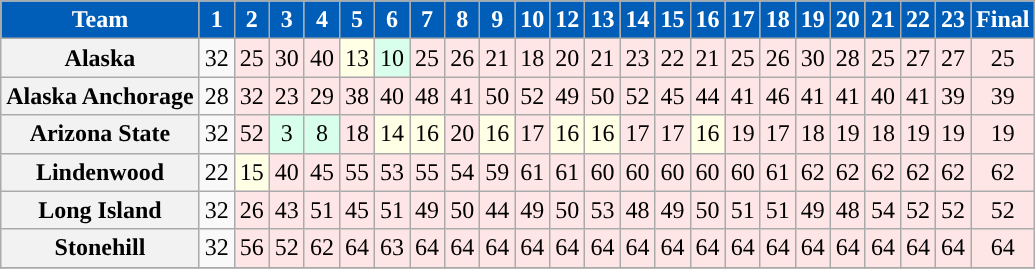<table class="wikitable sortable" style="text-align: center;">
<tr>
<th style="color:white; background:#005EB8">Team</th>
<th style="color:white; background:#005EB8">1</th>
<th style="color:white; background:#005EB8">2</th>
<th style="color:white; background:#005EB8">3</th>
<th style="color:white; background:#005EB8">4</th>
<th style="color:white; background:#005EB8">5</th>
<th style="color:white; background:#005EB8">6</th>
<th style="color:white; background:#005EB8">7</th>
<th style="color:white; background:#005EB8">8</th>
<th style="color:white; background:#005EB8">9</th>
<th style="color:white; background:#005EB8">10</th>
<th style="color:white; background:#005EB8">12</th>
<th style="color:white; background:#005EB8">13</th>
<th style="color:white; background:#005EB8">14</th>
<th style="color:white; background:#005EB8">15</th>
<th style="color:white; background:#005EB8">16</th>
<th style="color:white; background:#005EB8">17</th>
<th style="color:white; background:#005EB8">18</th>
<th style="color:white; background:#005EB8">19</th>
<th style="color:white; background:#005EB8">20</th>
<th style="color:white; background:#005EB8">21</th>
<th style="color:white; background:#005EB8">22</th>
<th style="color:white; background:#005EB8">23</th>
<th style="color:white; background:#005EB8">Final</th>
</tr>
<tr>
<th>Alaska</th>
<td>32</td>
<td bgcolor=FFE6E6>25</td>
<td bgcolor=FFE6E6>30</td>
<td bgcolor=FFE6E6>40</td>
<td bgcolor=FFFFE6>13</td>
<td bgcolor=D8FFEB>10</td>
<td bgcolor=FFE6E6>25</td>
<td bgcolor=FFE6E6>26</td>
<td bgcolor=FFE6E6>21</td>
<td bgcolor=FFE6E6>18</td>
<td bgcolor=FFE6E6>20</td>
<td bgcolor=FFE6E6>21</td>
<td bgcolor=FFE6E6>23</td>
<td bgcolor=FFE6E6>22</td>
<td bgcolor=FFE6E6>21</td>
<td bgcolor=FFE6E6>25</td>
<td bgcolor=FFE6E6>26</td>
<td bgcolor=FFE6E6>30</td>
<td bgcolor=FFE6E6>28</td>
<td bgcolor=FFE6E6>25</td>
<td bgcolor=FFE6E6>27</td>
<td bgcolor=FFE6E6>27</td>
<td bgcolor=FFE6E6>25</td>
</tr>
<tr>
<th>Alaska Anchorage</th>
<td>28</td>
<td bgcolor=FFE6E6>32</td>
<td bgcolor=FFE6E6>23</td>
<td bgcolor=FFE6E6>29</td>
<td bgcolor=FFE6E6>38</td>
<td bgcolor=FFE6E6>40</td>
<td bgcolor=FFE6E6>48</td>
<td bgcolor=FFE6E6>41</td>
<td bgcolor=FFE6E6>50</td>
<td bgcolor=FFE6E6>52</td>
<td bgcolor=FFE6E6>49</td>
<td bgcolor=FFE6E6>50</td>
<td bgcolor=FFE6E6>52</td>
<td bgcolor=FFE6E6>45</td>
<td bgcolor=FFE6E6>44</td>
<td bgcolor=FFE6E6>41</td>
<td bgcolor=FFE6E6>46</td>
<td bgcolor=FFE6E6>41</td>
<td bgcolor=FFE6E6>41</td>
<td bgcolor=FFE6E6>40</td>
<td bgcolor=FFE6E6>41</td>
<td bgcolor=FFE6E6>39</td>
<td bgcolor=FFE6E6>39</td>
</tr>
<tr>
<th>Arizona State</th>
<td>32</td>
<td bgcolor=FFE6E6>52</td>
<td bgcolor=D8FFEB>3</td>
<td bgcolor=D8FFEB>8</td>
<td bgcolor=FFE6E6>18</td>
<td bgcolor=FFFFE6>14</td>
<td bgcolor=FFFFE6>16</td>
<td bgcolor=FFE6E6>20</td>
<td bgcolor=FFFFE6>16</td>
<td bgcolor=FFE6E6>17</td>
<td bgcolor=FFFFE6>16</td>
<td bgcolor=FFFFE6>16</td>
<td bgcolor=FFE6E6>17</td>
<td bgcolor=FFE6E6>17</td>
<td bgcolor=FFFFE6>16</td>
<td bgcolor=FFE6E6>19</td>
<td bgcolor=FFE6E6>17</td>
<td bgcolor=FFE6E6>18</td>
<td bgcolor=FFE6E6>19</td>
<td bgcolor=FFE6E6>18</td>
<td bgcolor=FFE6E6>19</td>
<td bgcolor=FFE6E6>19</td>
<td bgcolor=FFE6E6>19</td>
</tr>
<tr>
<th>Lindenwood</th>
<td>22</td>
<td bgcolor=FFFFE6>15</td>
<td bgcolor=FFE6E6>40</td>
<td bgcolor=FFE6E6>45</td>
<td bgcolor=FFE6E6>55</td>
<td bgcolor=FFE6E6>53</td>
<td bgcolor=FFE6E6>55</td>
<td bgcolor=FFE6E6>54</td>
<td bgcolor=FFE6E6>59</td>
<td bgcolor=FFE6E6>61</td>
<td bgcolor=FFE6E6>61</td>
<td bgcolor=FFE6E6>60</td>
<td bgcolor=FFE6E6>60</td>
<td bgcolor=FFE6E6>60</td>
<td bgcolor=FFE6E6>60</td>
<td bgcolor=FFE6E6>60</td>
<td bgcolor=FFE6E6>61</td>
<td bgcolor=FFE6E6>62</td>
<td bgcolor=FFE6E6>62</td>
<td bgcolor=FFE6E6>62</td>
<td bgcolor=FFE6E6>62</td>
<td bgcolor=FFE6E6>62</td>
<td bgcolor=FFE6E6>62</td>
</tr>
<tr>
<th>Long Island</th>
<td>32</td>
<td bgcolor=FFE6E6>26</td>
<td bgcolor=FFE6E6>43</td>
<td bgcolor=FFE6E6>51</td>
<td bgcolor=FFE6E6>45</td>
<td bgcolor=FFE6E6>51</td>
<td bgcolor=FFE6E6>49</td>
<td bgcolor=FFE6E6>50</td>
<td bgcolor=FFE6E6>44</td>
<td bgcolor=FFE6E6>49</td>
<td bgcolor=FFE6E6>50</td>
<td bgcolor=FFE6E6>53</td>
<td bgcolor=FFE6E6>48</td>
<td bgcolor=FFE6E6>49</td>
<td bgcolor=FFE6E6>50</td>
<td bgcolor=FFE6E6>51</td>
<td bgcolor=FFE6E6>51</td>
<td bgcolor=FFE6E6>49</td>
<td bgcolor=FFE6E6>48</td>
<td bgcolor=FFE6E6>54</td>
<td bgcolor=FFE6E6>52</td>
<td bgcolor=FFE6E6>52</td>
<td bgcolor=FFE6E6>52</td>
</tr>
<tr>
<th>Stonehill</th>
<td>32</td>
<td bgcolor=FFE6E6>56</td>
<td bgcolor=FFE6E6>52</td>
<td bgcolor=FFE6E6>62</td>
<td bgcolor=FFE6E6>64</td>
<td bgcolor=FFE6E6>63</td>
<td bgcolor=FFE6E6>64</td>
<td bgcolor=FFE6E6>64</td>
<td bgcolor=FFE6E6>64</td>
<td bgcolor=FFE6E6>64</td>
<td bgcolor=FFE6E6>64</td>
<td bgcolor=FFE6E6>64</td>
<td bgcolor=FFE6E6>64</td>
<td bgcolor=FFE6E6>64</td>
<td bgcolor=FFE6E6>64</td>
<td bgcolor=FFE6E6>64</td>
<td bgcolor=FFE6E6>64</td>
<td bgcolor=FFE6E6>64</td>
<td bgcolor=FFE6E6>64</td>
<td bgcolor=FFE6E6>64</td>
<td bgcolor=FFE6E6>64</td>
<td bgcolor=FFE6E6>64</td>
<td bgcolor=FFE6E6>64</td>
</tr>
<tr>
</tr>
</table>
